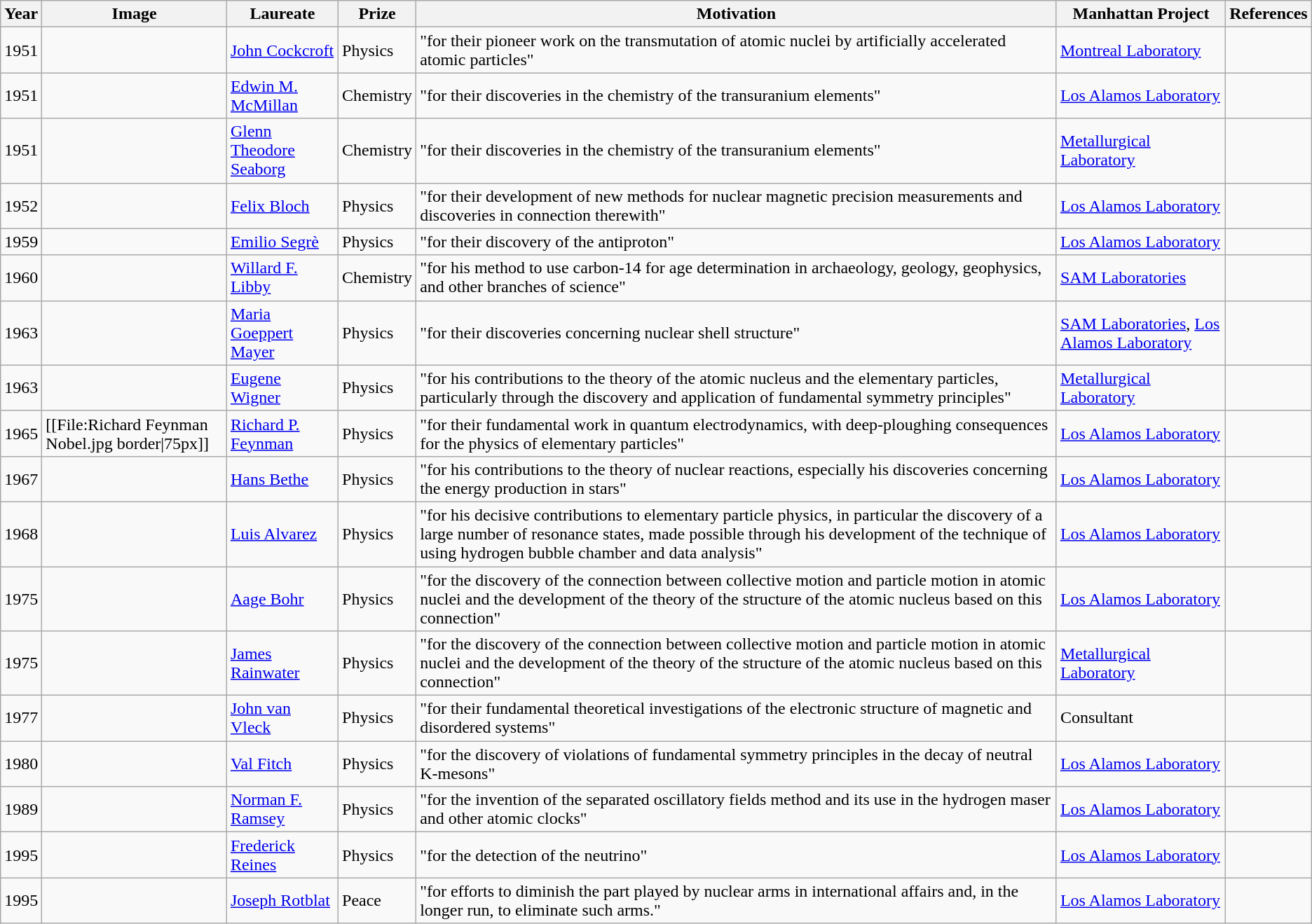<table class="wikitable sortable">
<tr>
<th>Year</th>
<th class="unportable">Image</th>
<th>Laureate</th>
<th>Prize</th>
<th>Motivation</th>
<th>Manhattan Project</th>
<th>References</th>
</tr>
<tr>
<td>1951</td>
<td !scope="row"></td>
<td><a href='#'>John Cockcroft</a></td>
<td>Physics</td>
<td>"for their pioneer work on the transmutation of atomic nuclei by artificially accelerated atomic particles"</td>
<td><a href='#'>Montreal Laboratory</a></td>
<td></td>
</tr>
<tr>
<td>1951</td>
<td !scope="row"></td>
<td><a href='#'>Edwin M. McMillan</a></td>
<td>Chemistry</td>
<td>"for their discoveries in the chemistry of the transuranium elements"</td>
<td><a href='#'>Los Alamos Laboratory</a></td>
<td></td>
</tr>
<tr>
<td>1951</td>
<td !scope="row"></td>
<td><a href='#'>Glenn Theodore Seaborg</a></td>
<td>Chemistry</td>
<td>"for their discoveries in the chemistry of the transuranium elements"</td>
<td><a href='#'>Metallurgical Laboratory</a></td>
<td></td>
</tr>
<tr>
<td>1952</td>
<td !scope="row"></td>
<td><a href='#'>Felix Bloch</a></td>
<td>Physics</td>
<td>"for their development of new methods for nuclear magnetic precision measurements and discoveries in connection therewith"</td>
<td><a href='#'>Los Alamos Laboratory</a></td>
<td></td>
</tr>
<tr>
<td>1959</td>
<td !scope="row"></td>
<td><a href='#'>Emilio Segrè</a></td>
<td>Physics</td>
<td>"for their discovery of the antiproton"</td>
<td><a href='#'>Los Alamos Laboratory</a></td>
<td></td>
</tr>
<tr>
<td>1960</td>
<td !scope="row"></td>
<td><a href='#'>Willard F. Libby</a></td>
<td>Chemistry</td>
<td>"for his method to use carbon-14 for age determination in archaeology, geology, geophysics, and other branches of science"</td>
<td><a href='#'>SAM Laboratories</a></td>
<td></td>
</tr>
<tr>
<td>1963</td>
<td !scope="row"></td>
<td><a href='#'>Maria Goeppert Mayer</a></td>
<td>Physics</td>
<td>"for their discoveries concerning nuclear shell structure"</td>
<td><a href='#'>SAM Laboratories</a>, <a href='#'>Los Alamos Laboratory</a></td>
<td></td>
</tr>
<tr>
<td>1963</td>
<td !scope="row"></td>
<td><a href='#'>Eugene Wigner</a></td>
<td>Physics</td>
<td>"for his contributions to the theory of the atomic nucleus and the elementary particles, particularly through the discovery and application of fundamental symmetry principles"</td>
<td><a href='#'>Metallurgical Laboratory</a></td>
<td></td>
</tr>
<tr>
<td>1965</td>
<td !scope="row">[[File:Richard Feynman Nobel.jpg  border|75px]]</td>
<td><a href='#'>Richard P. Feynman</a></td>
<td>Physics</td>
<td>"for their fundamental work in quantum electrodynamics, with deep-ploughing consequences for the physics of elementary particles"</td>
<td><a href='#'>Los Alamos Laboratory</a></td>
<td></td>
</tr>
<tr>
<td>1967</td>
<td !scope="row"></td>
<td><a href='#'>Hans Bethe</a></td>
<td>Physics</td>
<td>"for his contributions to the theory of nuclear reactions, especially his discoveries concerning the energy production in stars"</td>
<td><a href='#'>Los Alamos Laboratory</a></td>
<td></td>
</tr>
<tr>
<td>1968</td>
<td !scope="row"></td>
<td><a href='#'>Luis Alvarez</a></td>
<td>Physics</td>
<td>"for his decisive contributions to elementary particle physics, in particular the discovery of a large number of resonance states, made possible through his development of the technique of using hydrogen bubble chamber and data analysis"</td>
<td><a href='#'>Los Alamos Laboratory</a></td>
<td></td>
</tr>
<tr>
<td>1975</td>
<td !scope="row"></td>
<td><a href='#'>Aage Bohr</a></td>
<td>Physics</td>
<td>"for the discovery of the connection between collective motion and particle motion in atomic nuclei and the development of the theory of the structure of the atomic nucleus based on this connection"</td>
<td><a href='#'>Los Alamos Laboratory</a></td>
<td></td>
</tr>
<tr>
<td>1975</td>
<td !scope="row"></td>
<td><a href='#'>James Rainwater</a></td>
<td>Physics</td>
<td>"for the discovery of the connection between collective motion and particle motion in atomic nuclei and the development of the theory of the structure of the atomic nucleus based on this connection"</td>
<td><a href='#'>Metallurgical Laboratory</a></td>
<td></td>
</tr>
<tr>
<td>1977</td>
<td !scope="row"></td>
<td><a href='#'>John van Vleck</a></td>
<td>Physics</td>
<td>"for their fundamental theoretical investigations of the electronic structure of magnetic and disordered systems"</td>
<td>Consultant</td>
<td></td>
</tr>
<tr>
<td>1980</td>
<td !scope="row"></td>
<td><a href='#'>Val Fitch</a></td>
<td>Physics</td>
<td>"for the discovery of violations of fundamental symmetry principles in the decay of neutral K-mesons"</td>
<td><a href='#'>Los Alamos Laboratory</a></td>
<td></td>
</tr>
<tr>
<td>1989</td>
<td !scope="row"></td>
<td><a href='#'>Norman F. Ramsey</a></td>
<td>Physics</td>
<td>"for the invention of the separated oscillatory fields method and its use in the hydrogen maser and other atomic clocks"</td>
<td><a href='#'>Los Alamos Laboratory</a></td>
<td></td>
</tr>
<tr>
<td>1995</td>
<td !scope="row"></td>
<td><a href='#'>Frederick Reines</a></td>
<td>Physics</td>
<td>"for the detection of the neutrino"</td>
<td><a href='#'>Los Alamos Laboratory</a></td>
<td></td>
</tr>
<tr>
<td>1995</td>
<td !scope="row"></td>
<td><a href='#'>Joseph Rotblat</a></td>
<td>Peace</td>
<td>"for efforts to diminish the part played by nuclear arms in international affairs and, in the longer run, to eliminate such arms."</td>
<td><a href='#'>Los Alamos Laboratory</a></td>
<td></td>
</tr>
</table>
